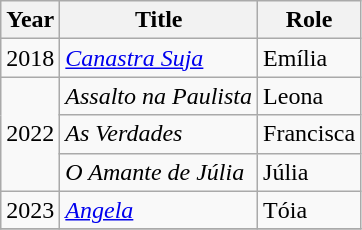<table class="wikitable">
<tr>
<th>Year</th>
<th>Title</th>
<th>Role</th>
</tr>
<tr>
<td>2018</td>
<td><em><a href='#'>Canastra Suja</a></em></td>
<td>Emília</td>
</tr>
<tr>
<td rowspan="3">2022</td>
<td><em>Assalto na Paulista</em></td>
<td>Leona</td>
</tr>
<tr>
<td><em>As Verdades</em></td>
<td>Francisca</td>
</tr>
<tr>
<td><em>O Amante de Júlia</em></td>
<td>Júlia</td>
</tr>
<tr>
<td>2023</td>
<td><em><a href='#'>Angela</a></em></td>
<td>Tóia</td>
</tr>
<tr>
</tr>
</table>
